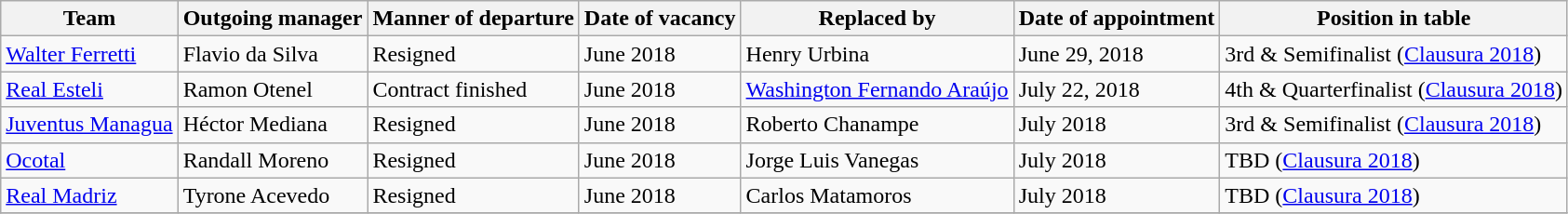<table class="wikitable">
<tr>
<th>Team</th>
<th>Outgoing manager</th>
<th>Manner of departure</th>
<th>Date of vacancy</th>
<th>Replaced by</th>
<th>Date of appointment</th>
<th>Position in table</th>
</tr>
<tr>
<td><a href='#'>Walter Ferretti</a></td>
<td> Flavio da Silva</td>
<td>Resigned</td>
<td>June 2018</td>
<td> Henry Urbina</td>
<td>June 29, 2018</td>
<td>3rd & Semifinalist  (<a href='#'>Clausura 2018</a>)</td>
</tr>
<tr>
<td><a href='#'>Real Esteli</a></td>
<td> Ramon Otenel</td>
<td>Contract finished</td>
<td>June 2018</td>
<td> <a href='#'>Washington Fernando Araújo</a></td>
<td>July 22, 2018</td>
<td>4th & Quarterfinalist  (<a href='#'>Clausura 2018</a>)</td>
</tr>
<tr>
<td><a href='#'>Juventus Managua</a></td>
<td> Héctor Mediana</td>
<td>Resigned</td>
<td>June 2018</td>
<td> Roberto Chanampe</td>
<td>July 2018</td>
<td>3rd & Semifinalist  (<a href='#'>Clausura 2018</a>)</td>
</tr>
<tr>
<td><a href='#'>Ocotal</a></td>
<td> Randall Moreno</td>
<td>Resigned</td>
<td>June 2018</td>
<td> Jorge Luis Vanegas</td>
<td>July 2018</td>
<td>TBD  (<a href='#'>Clausura 2018</a>)</td>
</tr>
<tr>
<td><a href='#'>Real Madriz</a></td>
<td> Tyrone Acevedo</td>
<td>Resigned</td>
<td>June 2018</td>
<td> Carlos Matamoros</td>
<td>July 2018</td>
<td>TBD  (<a href='#'>Clausura 2018</a>)</td>
</tr>
<tr>
</tr>
</table>
